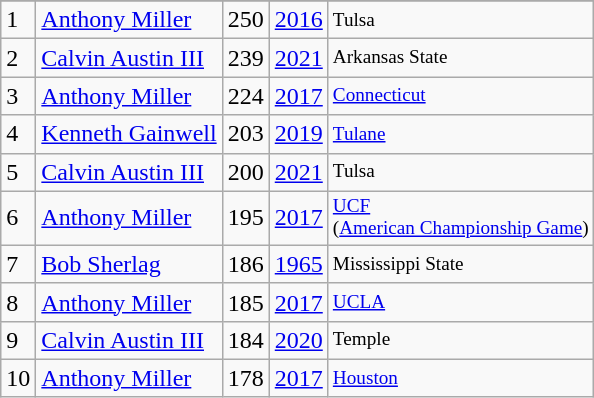<table class="wikitable">
<tr>
</tr>
<tr>
<td>1</td>
<td><a href='#'>Anthony Miller</a></td>
<td>250</td>
<td><a href='#'>2016</a></td>
<td style="font-size:80%;">Tulsa</td>
</tr>
<tr>
<td>2</td>
<td><a href='#'>Calvin Austin III</a></td>
<td>239</td>
<td><a href='#'>2021</a></td>
<td style="font-size:80%;">Arkansas State</td>
</tr>
<tr>
<td>3</td>
<td><a href='#'>Anthony Miller</a></td>
<td>224</td>
<td><a href='#'>2017</a></td>
<td style="font-size:80%;"><a href='#'>Connecticut</a></td>
</tr>
<tr>
<td>4</td>
<td><a href='#'>Kenneth Gainwell</a></td>
<td>203</td>
<td><a href='#'>2019</a></td>
<td style="font-size:80%;"><a href='#'>Tulane</a></td>
</tr>
<tr>
<td>5</td>
<td><a href='#'>Calvin Austin III</a></td>
<td>200</td>
<td><a href='#'>2021</a></td>
<td style="font-size:80%;">Tulsa</td>
</tr>
<tr>
<td>6</td>
<td><a href='#'>Anthony Miller</a></td>
<td>195</td>
<td><a href='#'>2017</a></td>
<td style="font-size:80%;"><a href='#'>UCF</a><br>(<a href='#'>American Championship Game</a>)</td>
</tr>
<tr>
<td>7</td>
<td><a href='#'>Bob Sherlag</a></td>
<td>186</td>
<td><a href='#'>1965</a></td>
<td style="font-size:80%;">Mississippi State</td>
</tr>
<tr>
<td>8</td>
<td><a href='#'>Anthony Miller</a></td>
<td>185</td>
<td><a href='#'>2017</a></td>
<td style="font-size:80%;"><a href='#'>UCLA</a></td>
</tr>
<tr>
<td>9</td>
<td><a href='#'>Calvin Austin III</a></td>
<td>184</td>
<td><a href='#'>2020</a></td>
<td style="font-size:80%;">Temple</td>
</tr>
<tr>
<td>10</td>
<td><a href='#'>Anthony Miller</a></td>
<td>178</td>
<td><a href='#'>2017</a></td>
<td style="font-size:80%;"><a href='#'>Houston</a></td>
</tr>
</table>
